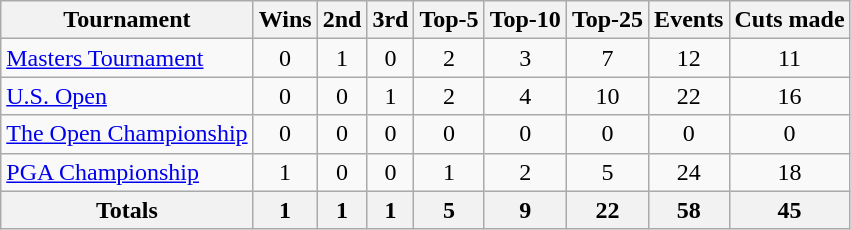<table class=wikitable style=text-align:center>
<tr>
<th>Tournament</th>
<th>Wins</th>
<th>2nd</th>
<th>3rd</th>
<th>Top-5</th>
<th>Top-10</th>
<th>Top-25</th>
<th>Events</th>
<th>Cuts made</th>
</tr>
<tr>
<td align=left><a href='#'>Masters Tournament</a></td>
<td>0</td>
<td>1</td>
<td>0</td>
<td>2</td>
<td>3</td>
<td>7</td>
<td>12</td>
<td>11</td>
</tr>
<tr>
<td align=left><a href='#'>U.S. Open</a></td>
<td>0</td>
<td>0</td>
<td>1</td>
<td>2</td>
<td>4</td>
<td>10</td>
<td>22</td>
<td>16</td>
</tr>
<tr>
<td align=left><a href='#'>The Open Championship</a></td>
<td>0</td>
<td>0</td>
<td>0</td>
<td>0</td>
<td>0</td>
<td>0</td>
<td>0</td>
<td>0</td>
</tr>
<tr>
<td align=left><a href='#'>PGA Championship</a></td>
<td>1</td>
<td>0</td>
<td>0</td>
<td>1</td>
<td>2</td>
<td>5</td>
<td>24</td>
<td>18</td>
</tr>
<tr>
<th>Totals</th>
<th>1</th>
<th>1</th>
<th>1</th>
<th>5</th>
<th>9</th>
<th>22</th>
<th>58</th>
<th>45</th>
</tr>
</table>
